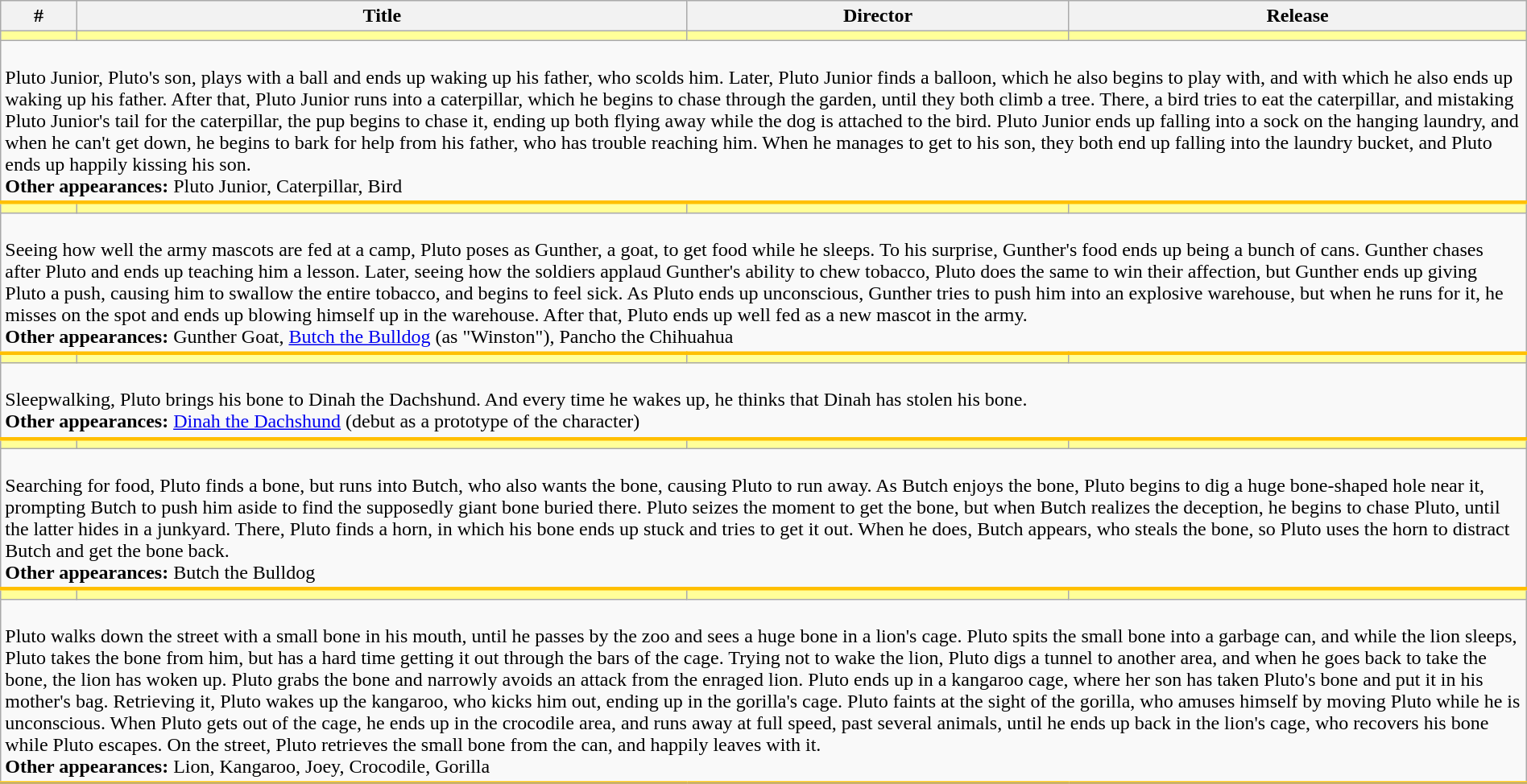<table class="wikitable sortable" width="100%">
<tr>
<th width="5%">#</th>
<th width="40%">Title</th>
<th width="25%" class="unsortable">Director</th>
<th width="30%">Release</th>
</tr>
<tr>
<td style="background-color: #FFFF99"></td>
<td style="background-color: #FFFF99"></td>
<td style="background-color: #FFFF99"></td>
<td style="background-color: #FFFF99"></td>
</tr>
<tr class="expand-child" style="border-bottom: 3px solid #FFBF00;">
<td colspan="4"><br>Pluto Junior, Pluto's son, plays with a ball and ends up waking up his father, who scolds him. Later, Pluto Junior finds a balloon, which he also begins to play with, and with which he also ends up waking up his father. After that, Pluto Junior runs into a caterpillar, which he begins to chase through the garden, until they both climb a tree. There, a bird tries to eat the caterpillar, and mistaking Pluto Junior's tail for the caterpillar, the pup begins to chase it, ending up both flying away while the dog is attached to the bird. Pluto Junior ends up falling into a sock on the hanging laundry, and when he can't get down, he begins to bark for help from his father, who has trouble reaching him. When he manages to get to his son, they both end up falling into the laundry bucket, and Pluto ends up happily kissing his son.<br><strong>Other appearances:</strong> Pluto Junior, Caterpillar, Bird</td>
</tr>
<tr>
<td style="background-color: #FFFF99"></td>
<td style="background-color: #FFFF99"></td>
<td style="background-color: #FFFF99"></td>
<td style="background-color: #FFFF99"></td>
</tr>
<tr class="expand-child" style="border-bottom: 3px solid #FFBF00;">
<td colspan="4"><br>Seeing how well the army mascots are fed at a camp, Pluto poses as Gunther, a goat, to get food while he sleeps. To his surprise, Gunther's food ends up being a bunch of cans. Gunther chases after Pluto and ends up teaching him a lesson. Later, seeing how the soldiers applaud Gunther's ability to chew tobacco, Pluto does the same to win their affection, but Gunther ends up giving Pluto a push, causing him to swallow the entire tobacco, and begins to feel sick. As Pluto ends up unconscious, Gunther tries to push him into an explosive warehouse, but when he runs for it, he misses on the spot and ends up blowing himself up in the warehouse. After that, Pluto ends up well fed as a new mascot in the army.<br><strong>Other appearances:</strong> Gunther Goat, <a href='#'>Butch the Bulldog</a> (as "Winston"), Pancho the Chihuahua</td>
</tr>
<tr>
<td style="background-color: #FFFF99"></td>
<td style="background-color: #FFFF99"></td>
<td style="background-color: #FFFF99"></td>
<td style="background-color: #FFFF99"></td>
</tr>
<tr class="expand-child" style="border-bottom: 3px solid #FFBF00;">
<td colspan="4"><br>Sleepwalking, Pluto brings his bone to Dinah the Dachshund. And every time he wakes up, he thinks that Dinah has stolen his bone.<br><strong>Other appearances:</strong> <a href='#'>Dinah the Dachshund</a> (debut as a prototype of the character)</td>
</tr>
<tr>
<td style="background-color: #FFFF99"></td>
<td style="background-color: #FFFF99"></td>
<td style="background-color: #FFFF99"></td>
<td style="background-color: #FFFF99"></td>
</tr>
<tr class="expand-child" style="border-bottom: 3px solid #FFBF00;">
<td colspan="4"><br>Searching for food, Pluto finds a bone, but runs into Butch, who also wants the bone, causing Pluto to run away. As Butch enjoys the bone, Pluto begins to dig a huge bone-shaped hole near it, prompting Butch to push him aside to find the supposedly giant bone buried there. Pluto seizes the moment to get the bone, but when Butch realizes the deception, he begins to chase Pluto, until the latter hides in a junkyard. There, Pluto finds a horn, in which his bone ends up stuck and tries to get it out. When he does, Butch appears, who steals the bone, so Pluto uses the horn to distract Butch and get the bone back.<br><strong>Other appearances:</strong> Butch the Bulldog</td>
</tr>
<tr>
<td style="background-color: #FFFF99"></td>
<td style="background-color: #FFFF99"></td>
<td style="background-color: #FFFF99"></td>
<td style="background-color: #FFFF99"></td>
</tr>
<tr class="expand-child" style="border-bottom: 3px solid #FFBF00;">
<td colspan="4"><br>Pluto walks down the street with a small bone in his mouth, until he passes by the zoo and sees a huge bone in a lion's cage. Pluto spits the small bone into a garbage can, and while the lion sleeps, Pluto takes the bone from him, but has a hard time getting it out through the bars of the cage. Trying not to wake the lion, Pluto digs a tunnel to another area, and when he goes back to take the bone, the lion has woken up. Pluto grabs the bone and narrowly avoids an attack from the enraged lion. Pluto ends up in a kangaroo cage, where her son has taken Pluto's bone and put it in his mother's bag. Retrieving it, Pluto wakes up the kangaroo, who kicks him out, ending up in the gorilla's cage. Pluto faints at the sight of the gorilla, who amuses himself by moving Pluto while he is unconscious. When Pluto gets out of the cage, he ends up in the crocodile area, and runs away at full speed, past several animals, until he ends up back in the lion's cage, who recovers his bone while Pluto escapes. On the street, Pluto retrieves the small bone from the can, and happily leaves with it.<br><strong>Other appearances:</strong> Lion, Kangaroo, Joey, Crocodile, Gorilla</td>
</tr>
<tr>
</tr>
</table>
